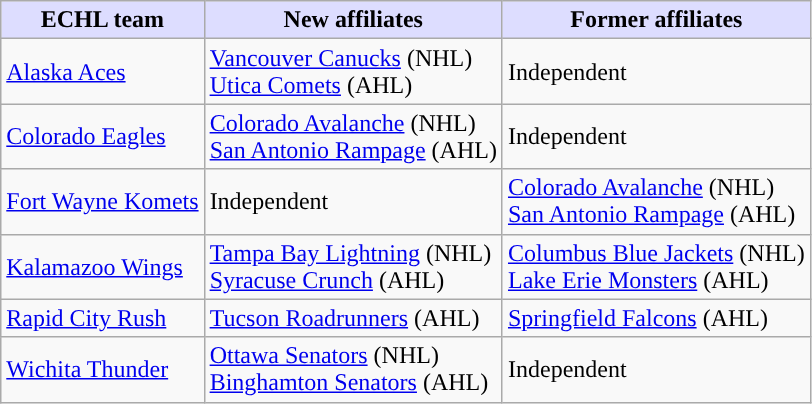<table class="wikitable">
<tr>
<th style="background:#ddf">ECHL team</th>
<th style="background:#ddf">New affiliates</th>
<th style="background:#ddf">Former affiliates</th>
</tr>
<tr>
<td><a href='#'>Alaska Aces</a></td>
<td><a href='#'>Vancouver Canucks</a> (NHL)<br><a href='#'>Utica Comets</a> (AHL)</td>
<td>Independent</td>
</tr>
<tr>
<td><a href='#'>Colorado Eagles</a></td>
<td><a href='#'>Colorado Avalanche</a> (NHL)<br><a href='#'>San Antonio Rampage</a> (AHL)</td>
<td>Independent</td>
</tr>
<tr>
<td><a href='#'>Fort Wayne Komets</a></td>
<td>Independent</td>
<td><a href='#'>Colorado Avalanche</a> (NHL)<br><a href='#'>San Antonio Rampage</a> (AHL)</td>
</tr>
<tr>
<td><a href='#'>Kalamazoo Wings</a></td>
<td><a href='#'>Tampa Bay Lightning</a> (NHL)<br><a href='#'>Syracuse Crunch</a> (AHL)</td>
<td><a href='#'>Columbus Blue Jackets</a> (NHL)<br><a href='#'>Lake Erie Monsters</a> (AHL)</td>
</tr>
<tr>
<td><a href='#'>Rapid City Rush</a></td>
<td><a href='#'>Tucson Roadrunners</a> (AHL)</td>
<td><a href='#'>Springfield Falcons</a> (AHL)</td>
</tr>
<tr>
<td><a href='#'>Wichita Thunder</a></td>
<td><a href='#'>Ottawa Senators</a> (NHL)<br><a href='#'>Binghamton Senators</a> (AHL)</td>
<td>Independent</td>
</tr>
</table>
